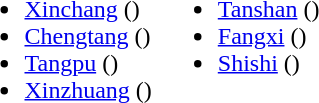<table>
<tr>
<td valign="top"><br><ul><li><a href='#'>Xinchang</a> ()</li><li><a href='#'>Chengtang</a> ()</li><li><a href='#'>Tangpu</a> ()</li><li><a href='#'>Xinzhuang</a> ()</li></ul></td>
<td valign="top"><br><ul><li><a href='#'>Tanshan</a> ()</li><li><a href='#'>Fangxi</a> ()</li><li><a href='#'>Shishi</a> ()</li></ul></td>
</tr>
</table>
